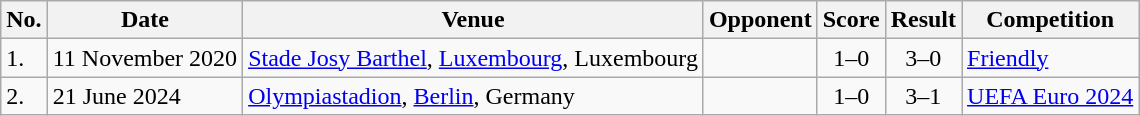<table class="wikitable sortable">
<tr>
<th scope="col">No.</th>
<th scope="col">Date</th>
<th scope="col">Venue</th>
<th scope="col">Opponent</th>
<th scope="col">Score</th>
<th scope="col">Result</th>
<th scope="col">Competition</th>
</tr>
<tr>
<td>1.</td>
<td>11 November 2020</td>
<td><a href='#'>Stade Josy Barthel</a>, <a href='#'>Luxembourg</a>, Luxembourg</td>
<td></td>
<td align="center">1–0</td>
<td align="center">3–0</td>
<td><a href='#'>Friendly</a></td>
</tr>
<tr>
<td>2.</td>
<td>21 June 2024</td>
<td><a href='#'>Olympiastadion</a>, <a href='#'>Berlin</a>, Germany</td>
<td></td>
<td align="center">1–0</td>
<td align="center">3–1</td>
<td><a href='#'>UEFA Euro 2024</a></td>
</tr>
</table>
